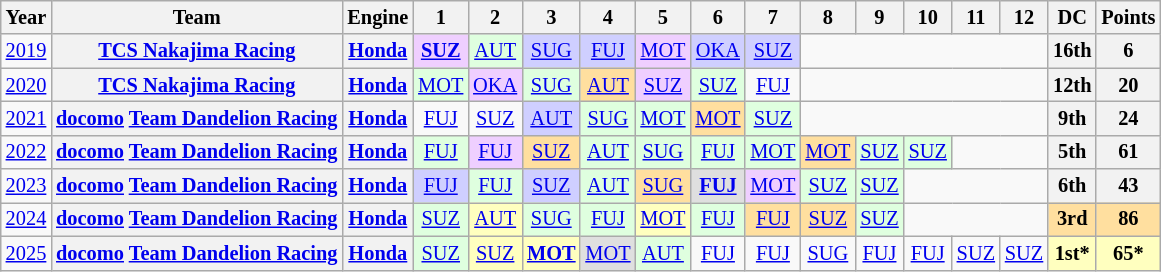<table class="wikitable" style="text-align:center; font-size:85%">
<tr>
<th>Year</th>
<th>Team</th>
<th>Engine</th>
<th>1</th>
<th>2</th>
<th>3</th>
<th>4</th>
<th>5</th>
<th>6</th>
<th>7</th>
<th>8</th>
<th>9</th>
<th>10</th>
<th>11</th>
<th>12</th>
<th>DC</th>
<th>Points</th>
</tr>
<tr>
<td><a href='#'>2019</a></td>
<th nowrap><a href='#'>TCS Nakajima Racing</a></th>
<th><a href='#'>Honda</a></th>
<td style="background:#EFCFFF;"><strong><a href='#'>SUZ</a></strong><br></td>
<td style="background:#DFFFDF;"><a href='#'>AUT</a><br></td>
<td style="background:#CFCFFF;"><a href='#'>SUG</a><br></td>
<td style="background:#CFCFFF;"><a href='#'>FUJ</a><br></td>
<td style="background:#EFCFFF;"><a href='#'>MOT</a><br></td>
<td style="background:#CFCFFF;"><a href='#'>OKA</a><br></td>
<td style="background:#CFCFFF;"><a href='#'>SUZ</a><br></td>
<td colspan=5></td>
<th>16th</th>
<th>6</th>
</tr>
<tr>
<td><a href='#'>2020</a></td>
<th nowrap><a href='#'>TCS Nakajima Racing</a></th>
<th><a href='#'>Honda</a></th>
<td style="background:#DFFFDF;"><a href='#'>MOT</a><br></td>
<td style="background:#EFCFFF;"><a href='#'>OKA</a><br></td>
<td style="background:#DFFFDF;"><a href='#'>SUG</a><br></td>
<td style="background:#FFDF9F;"><a href='#'>AUT</a><br></td>
<td style="background:#EFCFFF;"><a href='#'>SUZ</a><br></td>
<td style="background:#DFFFDF;"><a href='#'>SUZ</a><br></td>
<td><a href='#'>FUJ</a></td>
<td colspan=5></td>
<th>12th</th>
<th>20</th>
</tr>
<tr>
<td><a href='#'>2021</a></td>
<th><a href='#'>docomo</a> <a href='#'>Team Dandelion Racing</a></th>
<th><a href='#'>Honda</a></th>
<td><a href='#'>FUJ</a></td>
<td><a href='#'>SUZ</a></td>
<td style="background:#CFCFFF;"><a href='#'>AUT</a><br></td>
<td style="background:#DFFFDF;"><a href='#'>SUG</a><br></td>
<td style="background:#DFFFDF;"><a href='#'>MOT</a><br></td>
<td style="background:#FFDF9F;"><a href='#'>MOT</a><br></td>
<td style="background:#DFFFDF;"><a href='#'>SUZ</a><br></td>
<td colspan=5></td>
<th>9th</th>
<th>24</th>
</tr>
<tr>
<td><a href='#'>2022</a></td>
<th><a href='#'>docomo</a> <a href='#'>Team Dandelion Racing</a></th>
<th><a href='#'>Honda</a></th>
<td style="background:#DFFFDF;"><a href='#'>FUJ</a><br></td>
<td style="background:#EFCFFF;"><a href='#'>FUJ</a><br></td>
<td style="background:#FFDF9F;"><a href='#'>SUZ</a><br></td>
<td style="background:#DFFFDF;"><a href='#'>AUT</a><br></td>
<td style="background:#DFFFDF;"><a href='#'>SUG</a><br></td>
<td style="background:#DFFFDF;"><a href='#'>FUJ</a><br></td>
<td style="background:#DFFFDF;"><a href='#'>MOT</a><br></td>
<td style="background:#FFDF9F;"><a href='#'>MOT</a><br></td>
<td style="background:#DFFFDF;"><a href='#'>SUZ</a><br></td>
<td style="background:#DFFFDF;"><a href='#'>SUZ</a><br></td>
<td colspan=2></td>
<th>5th</th>
<th>61</th>
</tr>
<tr>
<td><a href='#'>2023</a></td>
<th><a href='#'>docomo</a> <a href='#'>Team Dandelion Racing</a></th>
<th><a href='#'>Honda</a></th>
<td style="background:#CFCFFF;"><a href='#'>FUJ</a><br></td>
<td style="background:#DFFFDF;"><a href='#'>FUJ</a><br></td>
<td style="background:#CFCFFF;"><a href='#'>SUZ</a><br></td>
<td style="background:#DFFFDF;"><a href='#'>AUT</a><br></td>
<td style="background:#FFDF9F;"><a href='#'>SUG</a><br></td>
<td style="background:#DFDFDF;"><strong><a href='#'>FUJ</a></strong><br></td>
<td style="background:#EFCFFF;"><a href='#'>MOT</a><br></td>
<td style="background:#DFFFDF;"><a href='#'>SUZ</a><br></td>
<td style="background:#DFFFDF;"><a href='#'>SUZ</a><br></td>
<td colspan=3></td>
<th>6th</th>
<th>43</th>
</tr>
<tr>
<td><a href='#'>2024</a></td>
<th><a href='#'>docomo</a> <a href='#'>Team Dandelion Racing</a></th>
<th><a href='#'>Honda</a></th>
<td style="background:#DFFFDF;"><a href='#'>SUZ</a><br></td>
<td style="background:#FFFFBF;"><a href='#'>AUT</a><br></td>
<td style="background:#DFFFDF;"><a href='#'>SUG</a><br></td>
<td style="background:#DFFFDF;"><a href='#'>FUJ</a><br></td>
<td style="background:#FFFFBF;"><a href='#'>MOT</a><br></td>
<td style="background:#DFFFDF;"><a href='#'>FUJ</a><br></td>
<td style="background:#FFDF9F;"><a href='#'>FUJ</a><br></td>
<td style="background:#FFDF9F;"><a href='#'>SUZ</a><br></td>
<td style="background:#DFFFDF;"><a href='#'>SUZ</a><br></td>
<td colspan=3></td>
<th style="background:#FFDF9F;">3rd</th>
<th style="background:#FFDF9F;">86</th>
</tr>
<tr>
<td><a href='#'>2025</a></td>
<th nowrap><a href='#'>docomo</a> <a href='#'>Team Dandelion Racing</a></th>
<th><a href='#'>Honda</a></th>
<td style="background:#DFFFDF;"><a href='#'>SUZ</a><br></td>
<td style="background:#FFFFBF;"><a href='#'>SUZ</a><br></td>
<td style="background:#FFFFBF;"><strong><a href='#'>MOT</a></strong><br></td>
<td style="background:#DFDFDF;"><a href='#'>MOT</a><br></td>
<td style="background:#DFFFDF;"><a href='#'>AUT</a><br></td>
<td style="background:#;"><a href='#'>FUJ</a><br></td>
<td style="background:#;"><a href='#'>FUJ</a><br></td>
<td style="background:#;"><a href='#'>SUG</a><br></td>
<td style="background:#;"><a href='#'>FUJ</a><br></td>
<td style="background:#;"><a href='#'>FUJ</a><br></td>
<td style="background:#;"><a href='#'>SUZ</a><br></td>
<td style="background:#;"><a href='#'>SUZ</a><br></td>
<th style="background:#FFFFBF";>1st*</th>
<th style="background:#FFFFBF";>65*</th>
</tr>
</table>
